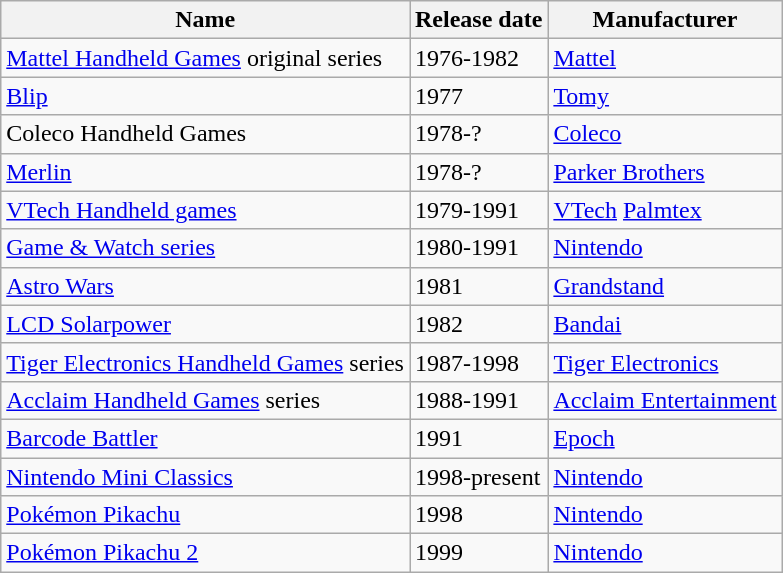<table class="wikitable sortable">
<tr>
<th>Name</th>
<th>Release date</th>
<th>Manufacturer</th>
</tr>
<tr>
<td><a href='#'>Mattel Handheld Games</a> original series</td>
<td>1976-1982</td>
<td><a href='#'>Mattel</a></td>
</tr>
<tr>
<td><a href='#'>Blip</a></td>
<td>1977</td>
<td><a href='#'>Tomy</a></td>
</tr>
<tr>
<td>Coleco Handheld Games</td>
<td>1978-?</td>
<td><a href='#'>Coleco</a></td>
</tr>
<tr>
<td><a href='#'>Merlin</a></td>
<td>1978-?</td>
<td><a href='#'>Parker Brothers</a></td>
</tr>
<tr>
<td><a href='#'>VTech Handheld games</a></td>
<td>1979-1991</td>
<td><a href='#'>VTech</a> <a href='#'>Palmtex</a></td>
</tr>
<tr>
<td><a href='#'>Game & Watch series</a></td>
<td>1980-1991</td>
<td><a href='#'>Nintendo</a></td>
</tr>
<tr>
<td><a href='#'>Astro Wars</a></td>
<td>1981</td>
<td><a href='#'>Grandstand</a></td>
</tr>
<tr>
<td><a href='#'>LCD Solarpower</a></td>
<td>1982</td>
<td><a href='#'>Bandai</a></td>
</tr>
<tr>
<td><a href='#'>Tiger Electronics Handheld Games</a> series</td>
<td>1987-1998</td>
<td><a href='#'>Tiger Electronics</a></td>
</tr>
<tr>
<td><a href='#'>Acclaim Handheld Games</a> series</td>
<td>1988-1991</td>
<td><a href='#'>Acclaim Entertainment</a></td>
</tr>
<tr>
<td><a href='#'>Barcode Battler</a></td>
<td>1991</td>
<td><a href='#'>Epoch</a></td>
</tr>
<tr>
<td><a href='#'>Nintendo Mini Classics</a></td>
<td>1998-present</td>
<td><a href='#'>Nintendo</a></td>
</tr>
<tr>
<td><a href='#'>Pokémon Pikachu</a></td>
<td>1998</td>
<td><a href='#'>Nintendo</a></td>
</tr>
<tr>
<td><a href='#'>Pokémon Pikachu 2</a></td>
<td>1999</td>
<td><a href='#'>Nintendo</a></td>
</tr>
</table>
